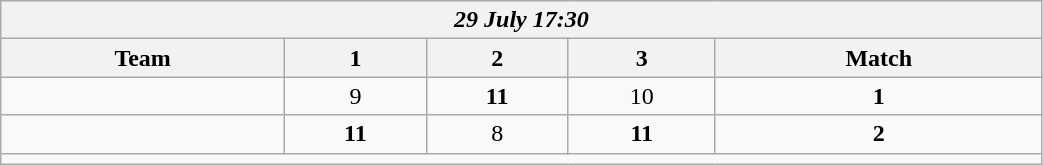<table class=wikitable style="text-align:center; width: 55%">
<tr>
<th colspan=10><em>29 July 17:30</em></th>
</tr>
<tr>
<th>Team</th>
<th>1</th>
<th>2</th>
<th>3</th>
<th>Match</th>
</tr>
<tr>
<td align=left><br></td>
<td>9</td>
<td><strong>11</strong></td>
<td>10</td>
<td><strong>1</strong></td>
</tr>
<tr>
<td align=left><strong><br></strong></td>
<td><strong>11</strong></td>
<td>8</td>
<td><strong>11</strong></td>
<td><strong>2</strong></td>
</tr>
<tr>
<td colspan=10></td>
</tr>
</table>
